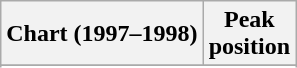<table class="wikitable sortable plainrowheaders" style="text-align:center">
<tr>
<th scope="col">Chart (1997–1998)</th>
<th scope="col">Peak<br>position</th>
</tr>
<tr>
</tr>
<tr>
</tr>
<tr>
</tr>
<tr>
</tr>
<tr>
</tr>
<tr>
</tr>
</table>
